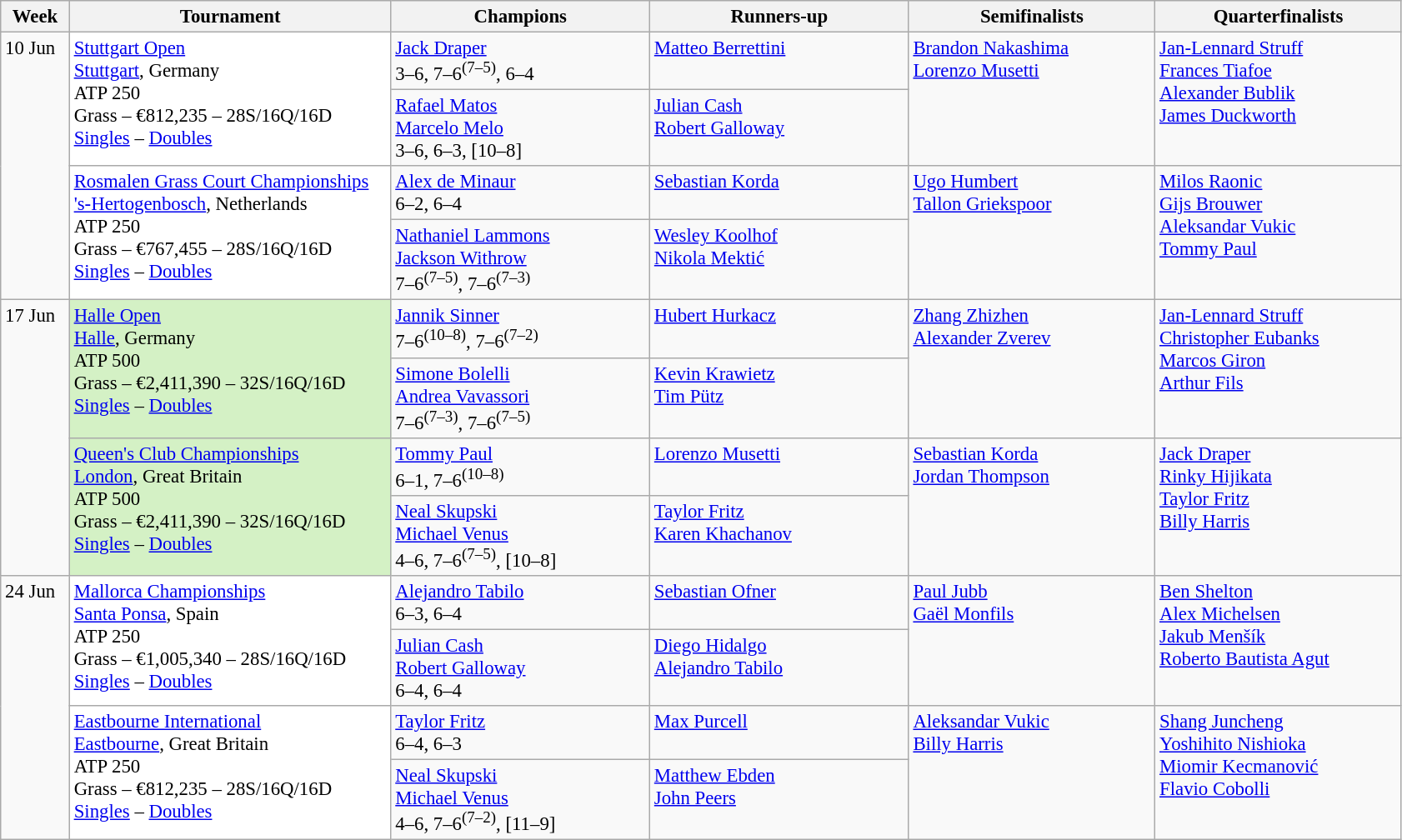<table class=wikitable style=font-size:95%>
<tr>
<th style="width:48px;">Week</th>
<th style="width:250px;">Tournament</th>
<th style="width:200px;">Champions</th>
<th style="width:200px;">Runners-up</th>
<th style="width:190px;">Semifinalists</th>
<th style="width:190px;">Quarterfinalists</th>
</tr>
<tr style="vertical-align:top">
<td rowspan=4>10 Jun</td>
<td style="background:#fff;" rowspan=2><a href='#'>Stuttgart Open</a><br><a href='#'>Stuttgart</a>, Germany<br>ATP 250<br>Grass – €812,235 – 28S/16Q/16D<br><a href='#'>Singles</a> – <a href='#'>Doubles</a></td>
<td> <a href='#'>Jack Draper</a> <br> 3–6, 7–6<sup>(7–5)</sup>, 6–4</td>
<td> <a href='#'>Matteo Berrettini</a></td>
<td rowspan=2> <a href='#'>Brandon Nakashima</a> <br>  <a href='#'>Lorenzo Musetti</a></td>
<td rowspan=2> <a href='#'>Jan-Lennard Struff</a> <br> <a href='#'>Frances Tiafoe</a> <br>  <a href='#'>Alexander Bublik</a> <br>  <a href='#'>James Duckworth</a></td>
</tr>
<tr style="vertical-align:top">
<td> <a href='#'>Rafael Matos</a> <br>  <a href='#'>Marcelo Melo</a> <br> 3–6, 6–3, [10–8]</td>
<td> <a href='#'>Julian Cash</a> <br>  <a href='#'>Robert Galloway</a></td>
</tr>
<tr style="vertical-align:top">
<td style="background:#fff;" rowspan=2><a href='#'>Rosmalen Grass Court Championships</a><br><a href='#'>'s-Hertogenbosch</a>, Netherlands<br>ATP 250<br>Grass – €767,455 – 28S/16Q/16D<br><a href='#'>Singles</a> – <a href='#'>Doubles</a></td>
<td> <a href='#'>Alex de Minaur</a> <br> 6–2, 6–4</td>
<td> <a href='#'>Sebastian Korda</a></td>
<td rowspan=2> <a href='#'>Ugo Humbert</a> <br>  <a href='#'>Tallon Griekspoor</a></td>
<td rowspan=2> <a href='#'>Milos Raonic</a> <br>  <a href='#'>Gijs Brouwer</a> <br>  <a href='#'>Aleksandar Vukic</a> <br>  <a href='#'>Tommy Paul</a></td>
</tr>
<tr style="vertical-align:top">
<td> <a href='#'>Nathaniel Lammons</a> <br>  <a href='#'>Jackson Withrow</a> <br> 7–6<sup>(7–5)</sup>, 7–6<sup>(7–3)</sup></td>
<td> <a href='#'>Wesley Koolhof</a> <br>  <a href='#'>Nikola Mektić</a></td>
</tr>
<tr style="vertical-align:top">
<td rowspan=4>17 Jun</td>
<td style="background:#D4F1C5;" rowspan=2><a href='#'>Halle Open</a><br><a href='#'>Halle</a>, Germany<br>ATP 500<br>Grass – €2,411,390 – 32S/16Q/16D<br><a href='#'>Singles</a> – <a href='#'>Doubles</a></td>
<td> <a href='#'>Jannik Sinner</a> <br> 7–6<sup>(10–8)</sup>, 7–6<sup>(7–2)</sup></td>
<td> <a href='#'>Hubert Hurkacz</a></td>
<td rowspan=2> <a href='#'>Zhang Zhizhen</a> <br>  <a href='#'>Alexander Zverev</a></td>
<td rowspan=2> <a href='#'>Jan-Lennard Struff</a> <br>  <a href='#'>Christopher Eubanks</a> <br>  <a href='#'>Marcos Giron</a> <br>  <a href='#'>Arthur Fils</a></td>
</tr>
<tr style="vertical-align:top">
<td> <a href='#'>Simone Bolelli</a> <br>  <a href='#'>Andrea Vavassori</a> <br> 7–6<sup>(7–3)</sup>, 7–6<sup>(7–5)</sup></td>
<td> <a href='#'>Kevin Krawietz</a> <br>  <a href='#'>Tim Pütz</a></td>
</tr>
<tr style="vertical-align:top">
<td style="background:#D4F1C5;" rowspan=2><a href='#'>Queen's Club Championships</a><br><a href='#'>London</a>, Great Britain <br>ATP 500<br>Grass – €2,411,390 – 32S/16Q/16D<br><a href='#'>Singles</a> – <a href='#'>Doubles</a></td>
<td> <a href='#'>Tommy Paul</a> <br> 6–1, 7–6<sup>(10–8)</sup></td>
<td> <a href='#'>Lorenzo Musetti</a></td>
<td rowspan=2> <a href='#'>Sebastian Korda</a> <br>  <a href='#'>Jordan Thompson</a></td>
<td rowspan=2> <a href='#'>Jack Draper</a> <br>  <a href='#'>Rinky Hijikata</a> <br> <a href='#'>Taylor Fritz</a> <br>  <a href='#'>Billy Harris</a></td>
</tr>
<tr style="vertical-align:top">
<td> <a href='#'>Neal Skupski</a> <br>  <a href='#'>Michael Venus</a> <br> 4–6, 7–6<sup>(7–5)</sup>, [10–8]</td>
<td> <a href='#'>Taylor Fritz</a> <br>  <a href='#'>Karen Khachanov</a></td>
</tr>
<tr style="vertical-align:top">
<td rowspan=4>24 Jun</td>
<td style="background:#fff;" rowspan=2><a href='#'>Mallorca Championships</a><br><a href='#'>Santa Ponsa</a>, Spain<br>ATP 250<br>Grass – €1,005,340 – 28S/16Q/16D<br><a href='#'>Singles</a> – <a href='#'>Doubles</a></td>
<td> <a href='#'>Alejandro Tabilo</a> <br> 6–3, 6–4</td>
<td> <a href='#'>Sebastian Ofner</a></td>
<td rowspan=2> <a href='#'>Paul Jubb</a> <br>  <a href='#'>Gaël Monfils</a></td>
<td rowspan=2> <a href='#'>Ben Shelton</a>  <br> <a href='#'>Alex Michelsen</a> <br> <a href='#'>Jakub Menšík</a> <br>  <a href='#'>Roberto Bautista Agut</a></td>
</tr>
<tr style="vertical-align:top">
<td> <a href='#'>Julian Cash</a> <br>  <a href='#'>Robert Galloway</a> <br> 6–4, 6–4</td>
<td> <a href='#'>Diego Hidalgo</a> <br>  <a href='#'>Alejandro Tabilo</a></td>
</tr>
<tr style="vertical-align:top">
<td style="background:#fff;" rowspan=2><a href='#'>Eastbourne International</a><br><a href='#'>Eastbourne</a>, Great Britain<br>ATP 250<br>Grass – €812,235 – 28S/16Q/16D<br><a href='#'>Singles</a> – <a href='#'>Doubles</a></td>
<td> <a href='#'>Taylor Fritz</a> <br> 6–4, 6–3</td>
<td> <a href='#'>Max Purcell</a></td>
<td rowspan=2> <a href='#'>Aleksandar Vukic</a> <br>  <a href='#'>Billy Harris</a></td>
<td rowspan=2> <a href='#'>Shang Juncheng</a> <br>  <a href='#'>Yoshihito Nishioka</a> <br>  <a href='#'>Miomir Kecmanović</a> <br>  <a href='#'>Flavio Cobolli</a></td>
</tr>
<tr style="vertical-align:top">
<td> <a href='#'>Neal Skupski</a> <br>  <a href='#'>Michael Venus</a> <br> 4–6, 7–6<sup>(7–2)</sup>, [11–9]</td>
<td> <a href='#'>Matthew Ebden</a> <br>  <a href='#'>John Peers</a></td>
</tr>
</table>
